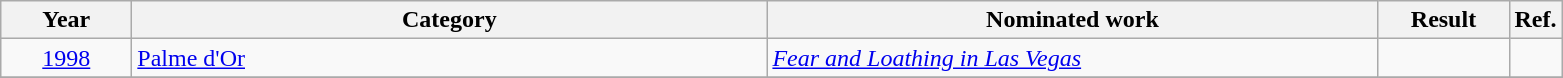<table class=wikitable>
<tr>
<th scope="col" style="width:5em;">Year</th>
<th scope="col" style="width:26em;">Category</th>
<th scope="col" style="width:25em;">Nominated work</th>
<th scope="col" style="width:5em;">Result</th>
<th>Ref.</th>
</tr>
<tr>
<td style="text-align:center;"><a href='#'>1998</a></td>
<td><a href='#'>Palme d'Or</a></td>
<td><em><a href='#'>Fear and Loathing in Las Vegas</a></em></td>
<td></td>
<td></td>
</tr>
<tr>
</tr>
</table>
